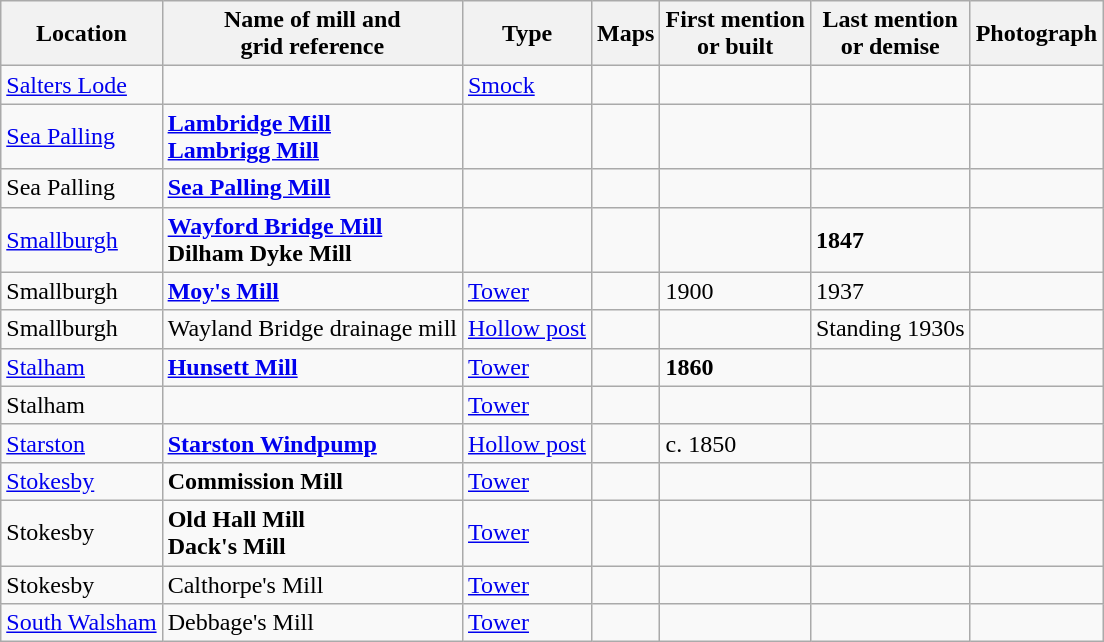<table class="wikitable">
<tr>
<th>Location</th>
<th>Name of mill and<br>grid reference</th>
<th>Type</th>
<th>Maps</th>
<th>First mention<br>or built</th>
<th>Last mention<br> or demise</th>
<th>Photograph</th>
</tr>
<tr>
<td><a href='#'>Salters Lode</a></td>
<td></td>
<td><a href='#'>Smock</a></td>
<td></td>
<td></td>
<td></td>
<td></td>
</tr>
<tr>
<td><a href='#'>Sea Palling</a></td>
<td><strong><a href='#'>Lambridge Mill<br>Lambrigg Mill</a></strong><br></td>
<td></td>
<td></td>
<td></td>
<td></td>
<td></td>
</tr>
<tr>
<td>Sea Palling</td>
<td><strong><a href='#'>Sea Palling Mill</a></strong><br></td>
<td></td>
<td></td>
<td></td>
<td></td>
<td></td>
</tr>
<tr>
<td><a href='#'>Smallburgh</a></td>
<td><strong><a href='#'>Wayford Bridge Mill</a></strong><br> <strong>Dilham Dyke Mill</strong><br></td>
<td></td>
<td></td>
<td></td>
<td><strong>1847</strong><br></td>
<td></td>
</tr>
<tr>
<td>Smallburgh</td>
<td><strong><a href='#'>Moy's Mill</a></strong><br></td>
<td><a href='#'>Tower</a></td>
<td></td>
<td>1900</td>
<td>1937<br></td>
<td></td>
</tr>
<tr>
<td>Smallburgh</td>
<td>Wayland Bridge drainage mill</td>
<td><a href='#'>Hollow post</a></td>
<td></td>
<td></td>
<td>Standing 1930s<br> </td>
<td></td>
</tr>
<tr>
<td><a href='#'>Stalham</a></td>
<td><strong><a href='#'>Hunsett Mill</a></strong><br></td>
<td><a href='#'>Tower</a></td>
<td></td>
<td><strong>1860</strong></td>
<td><br></td>
<td></td>
</tr>
<tr>
<td>Stalham</td>
<td></td>
<td><a href='#'>Tower</a></td>
<td></td>
<td></td>
<td></td>
<td></td>
</tr>
<tr>
<td><a href='#'>Starston</a></td>
<td><strong><a href='#'>Starston Windpump</a></strong><br></td>
<td><a href='#'>Hollow post</a></td>
<td></td>
<td>c. 1850</td>
<td></td>
<td></td>
</tr>
<tr>
<td><a href='#'>Stokesby</a></td>
<td><strong>Commission Mill</strong><br></td>
<td><a href='#'>Tower</a></td>
<td></td>
<td></td>
<td></td>
<td></td>
</tr>
<tr>
<td>Stokesby</td>
<td><strong>Old Hall Mill<br>Dack's Mill</strong><br></td>
<td><a href='#'>Tower</a></td>
<td></td>
<td></td>
<td></td>
<td></td>
</tr>
<tr>
<td>Stokesby</td>
<td>Calthorpe's Mill<br></td>
<td><a href='#'>Tower</a></td>
<td></td>
<td></td>
<td></td>
<td></td>
</tr>
<tr>
<td><a href='#'>South Walsham</a></td>
<td>Debbage's Mill<br></td>
<td><a href='#'>Tower</a></td>
<td></td>
<td></td>
<td></td>
<td></td>
</tr>
</table>
